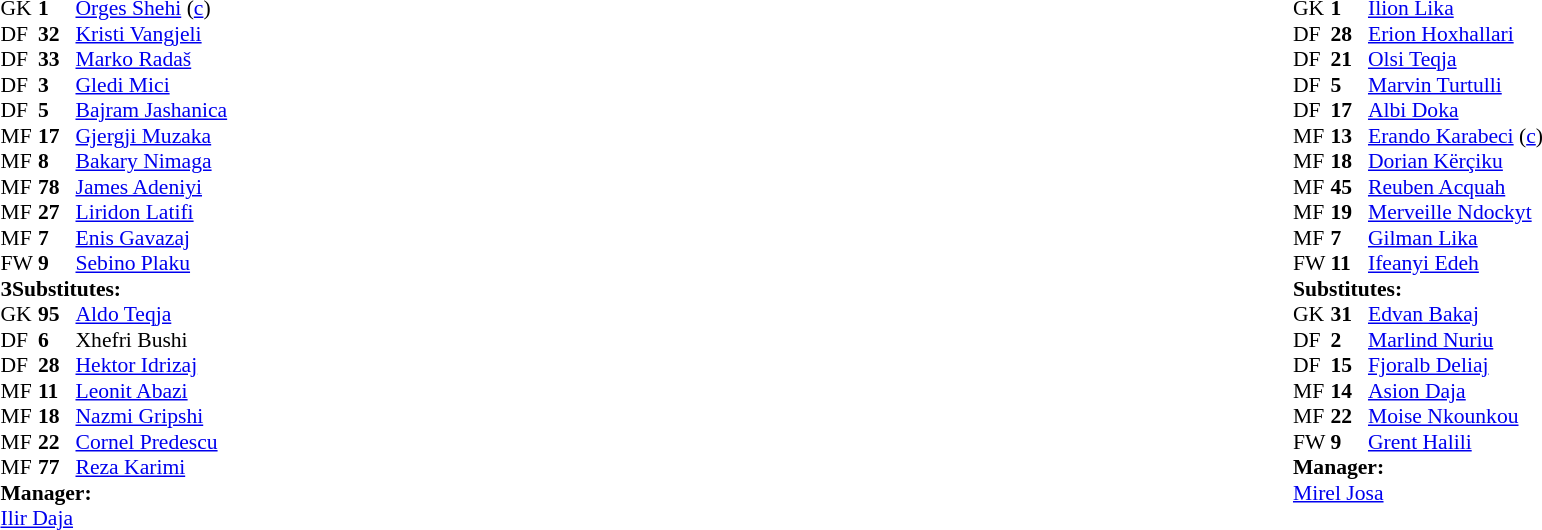<table style="width:100%">
<tr>
<td style="vertical-align:top; width:40%;"><br><table style="font-size:90%" cellspacing="0" cellpadding="0">
<tr>
<th width=25></th>
<th width=25></th>
</tr>
<tr>
<td>GK</td>
<td><strong>1</strong></td>
<td> <a href='#'>Orges Shehi</a> (<a href='#'>c</a>)</td>
</tr>
<tr>
<td>DF</td>
<td><strong>32</strong></td>
<td> <a href='#'>Kristi Vangjeli</a></td>
<td></td>
</tr>
<tr>
<td>DF</td>
<td><strong>33</strong></td>
<td> <a href='#'>Marko Radaš</a></td>
</tr>
<tr>
<td>DF</td>
<td><strong>3</strong></td>
<td> <a href='#'>Gledi Mici</a></td>
<td></td>
<td></td>
</tr>
<tr>
<td>DF</td>
<td><strong>5</strong></td>
<td> <a href='#'>Bajram Jashanica</a></td>
<td></td>
</tr>
<tr>
<td>MF</td>
<td><strong>17</strong></td>
<td> <a href='#'>Gjergji Muzaka</a></td>
</tr>
<tr>
<td>MF</td>
<td><strong>8</strong></td>
<td> <a href='#'>Bakary Nimaga</a></td>
</tr>
<tr>
<td>MF</td>
<td><strong>78</strong></td>
<td> <a href='#'>James Adeniyi</a></td>
</tr>
<tr>
<td>MF</td>
<td><strong>27</strong></td>
<td> <a href='#'>Liridon Latifi</a></td>
<td></td>
<td></td>
</tr>
<tr>
<td>MF</td>
<td><strong>7</strong></td>
<td> <a href='#'>Enis Gavazaj</a></td>
<td></td>
<td></td>
</tr>
<tr>
<td>FW</td>
<td><strong>9</strong></td>
<td> <a href='#'>Sebino Plaku</a></td>
</tr>
<tr>
<td colspan="3"><strong>ЗSubstitutes:</strong></td>
</tr>
<tr>
<td>GK</td>
<td><strong>95</strong></td>
<td> <a href='#'>Aldo Teqja</a></td>
</tr>
<tr>
<td>DF</td>
<td><strong>6</strong></td>
<td> Xhefri Bushi</td>
</tr>
<tr>
<td>DF</td>
<td><strong>28</strong></td>
<td> <a href='#'>Hektor Idrizaj</a></td>
<td></td>
<td></td>
</tr>
<tr>
<td>MF</td>
<td><strong>11</strong></td>
<td> <a href='#'>Leonit Abazi</a></td>
</tr>
<tr>
<td>MF</td>
<td><strong>18</strong></td>
<td> <a href='#'>Nazmi Gripshi</a></td>
<td></td>
<td></td>
</tr>
<tr>
<td>MF</td>
<td><strong>22</strong></td>
<td> <a href='#'>Cornel Predescu</a></td>
</tr>
<tr>
<td>MF</td>
<td><strong>77</strong></td>
<td> <a href='#'>Reza Karimi</a></td>
<td></td>
<td></td>
</tr>
<tr>
<td colspan="3"><strong>Manager:</strong></td>
</tr>
<tr>
<td colspan="3"> <a href='#'>Ilir Daja</a></td>
</tr>
</table>
</td>
<td valign="top"></td>
<td style="vertical-align:top; width:50%;"><br><table style="font-size:90%;margin:auto" cellspacing="0" cellpadding="0">
<tr>
<th width=25></th>
<th width=25></th>
</tr>
<tr>
<td>GK</td>
<td><strong>1</strong></td>
<td> <a href='#'>Ilion Lika</a></td>
</tr>
<tr>
<td>DF</td>
<td><strong>28</strong></td>
<td> <a href='#'>Erion Hoxhallari</a></td>
<td></td>
</tr>
<tr>
<td>DF</td>
<td><strong>21</strong></td>
<td> <a href='#'>Olsi Teqja</a></td>
</tr>
<tr>
<td>DF</td>
<td><strong>5</strong></td>
<td> <a href='#'>Marvin Turtulli</a></td>
</tr>
<tr>
<td>DF</td>
<td><strong>17</strong></td>
<td> <a href='#'>Albi Doka</a></td>
<td></td>
<td></td>
</tr>
<tr>
<td>MF</td>
<td><strong>13</strong></td>
<td> <a href='#'>Erando Karabeci</a> (<a href='#'>c</a>)</td>
</tr>
<tr>
<td>MF</td>
<td><strong>18</strong></td>
<td> <a href='#'>Dorian Kërçiku</a></td>
</tr>
<tr>
<td>MF</td>
<td><strong>45</strong></td>
<td> <a href='#'>Reuben Acquah</a></td>
</tr>
<tr>
<td>MF</td>
<td><strong>19</strong></td>
<td> <a href='#'>Merveille Ndockyt</a></td>
</tr>
<tr>
<td>MF</td>
<td><strong>7</strong></td>
<td> <a href='#'>Gilman Lika</a></td>
<td></td>
<td></td>
</tr>
<tr>
<td>FW</td>
<td><strong>11</strong></td>
<td> <a href='#'>Ifeanyi Edeh</a></td>
<td></td>
<td></td>
</tr>
<tr>
<td colspan="3"><strong>Substitutes:</strong></td>
</tr>
<tr>
<td>GK</td>
<td><strong>31</strong></td>
<td> <a href='#'>Edvan Bakaj</a></td>
<td></td>
</tr>
<tr>
<td>DF</td>
<td><strong>2</strong></td>
<td> <a href='#'>Marlind Nuriu</a></td>
</tr>
<tr>
<td>DF</td>
<td><strong>15</strong></td>
<td> <a href='#'>Fjoralb Deliaj</a></td>
</tr>
<tr>
<td>MF</td>
<td><strong>14</strong></td>
<td>  <a href='#'>Asion Daja</a></td>
<td></td>
<td></td>
</tr>
<tr>
<td>MF</td>
<td><strong>22</strong></td>
<td> <a href='#'>Moise Nkounkou</a></td>
<td></td>
<td></td>
</tr>
<tr>
<td>FW</td>
<td><strong>9</strong></td>
<td> <a href='#'>Grent Halili</a></td>
<td></td>
<td></td>
</tr>
<tr>
<td colspan="3"><strong>Manager:</strong></td>
</tr>
<tr>
<td colspan="3"> <a href='#'>Mirel Josa</a></td>
</tr>
</table>
</td>
</tr>
</table>
